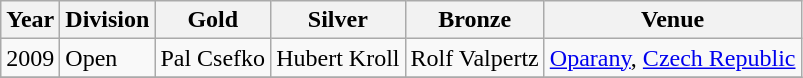<table class="wikitable sortable" style="text-align: left;">
<tr>
<th>Year</th>
<th>Division</th>
<th> Gold</th>
<th> Silver</th>
<th> Bronze</th>
<th>Venue</th>
</tr>
<tr>
<td>2009</td>
<td>Open</td>
<td> Pal Csefko</td>
<td> Hubert Kroll</td>
<td> Rolf Valpertz</td>
<td><a href='#'>Oparany</a>, <a href='#'>Czech Republic</a></td>
</tr>
<tr>
</tr>
</table>
